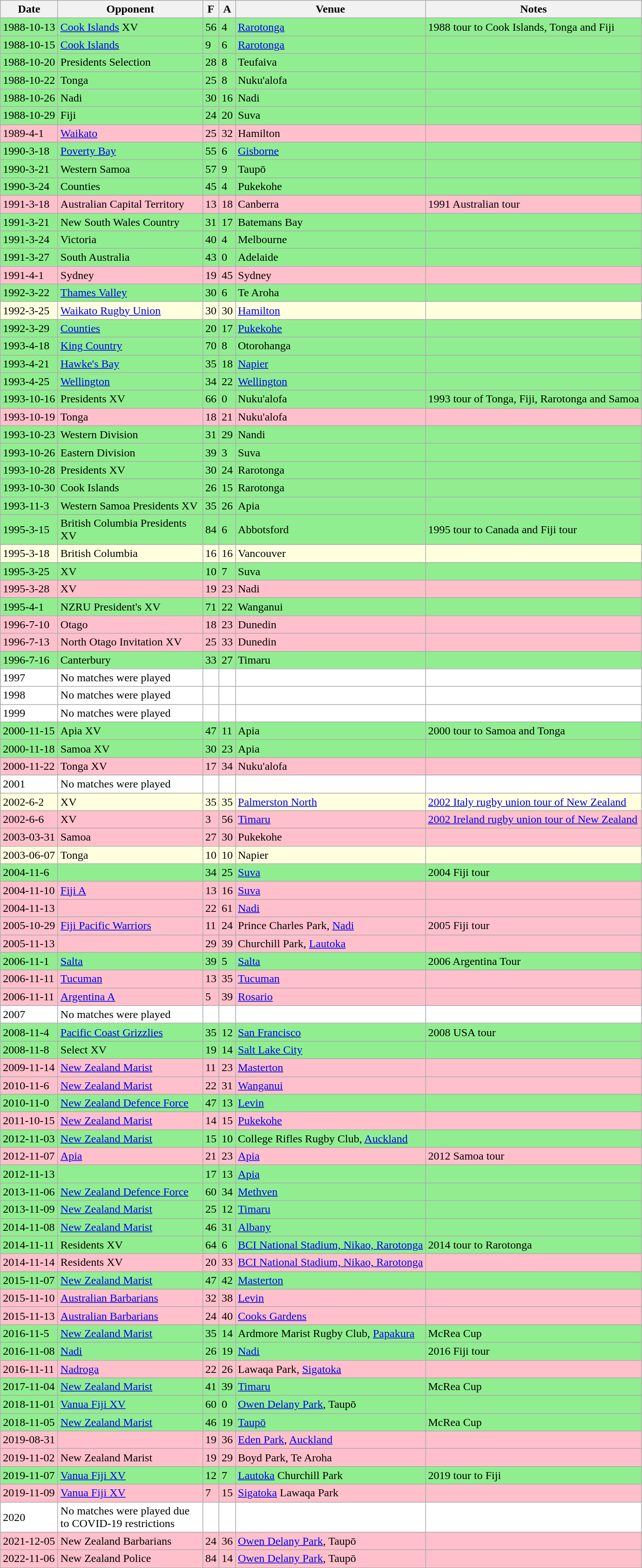<table class="wikitable sortable">
<tr>
<th width="75">Date</th>
<th width="200">Opponent</th>
<th>F</th>
<th>A</th>
<th>Venue</th>
<th>Notes</th>
</tr>
<tr bgcolor="lightgreen">
<td>1988-10-13</td>
<td><a href='#'>Cook Islands</a> XV</td>
<td>56</td>
<td>4</td>
<td><a href='#'>Rarotonga</a></td>
<td>1988 tour to Cook Islands, Tonga and Fiji</td>
</tr>
<tr bgcolor="lightgreen">
<td>1988-10-15</td>
<td><a href='#'>Cook Islands</a></td>
<td>9</td>
<td>6</td>
<td><a href='#'>Rarotonga</a></td>
<td></td>
</tr>
<tr bgcolor="lightgreen">
<td>1988-10-20</td>
<td>Presidents Selection</td>
<td>28</td>
<td>8</td>
<td>Teufaiva</td>
<td></td>
</tr>
<tr bgcolor="lightgreen">
<td>1988-10-22</td>
<td>Tonga</td>
<td>25</td>
<td>8</td>
<td>Nuku'alofa</td>
<td></td>
</tr>
<tr bgcolor="lightgreen">
<td>1988-10-26</td>
<td>Nadi</td>
<td>30</td>
<td>16</td>
<td>Nadi</td>
<td></td>
</tr>
<tr bgcolor="lightgreen">
<td>1988-10-29</td>
<td>Fiji</td>
<td>24</td>
<td>20</td>
<td>Suva</td>
<td></td>
</tr>
<tr bgcolor="pink">
<td>1989-4-1</td>
<td><a href='#'>Waikato</a></td>
<td>25</td>
<td>32</td>
<td>Hamilton</td>
<td></td>
</tr>
<tr bgcolor="lightgreen">
<td>1990-3-18</td>
<td><a href='#'>Poverty Bay</a></td>
<td>55</td>
<td>6</td>
<td><a href='#'>Gisborne</a></td>
<td></td>
</tr>
<tr bgcolor="lightgreen">
<td>1990-3-21</td>
<td>Western Samoa</td>
<td>57</td>
<td>9</td>
<td>Taupō</td>
<td></td>
</tr>
<tr bgcolor="lightgreen">
<td>1990-3-24</td>
<td>Counties</td>
<td>45</td>
<td>4</td>
<td>Pukekohe</td>
<td></td>
</tr>
<tr bgcolor="pink">
<td>1991-3-18</td>
<td>Australian Capital Territory</td>
<td>13</td>
<td>18</td>
<td>Canberra</td>
<td>1991 Australian tour</td>
</tr>
<tr bgcolor="lightgreen">
<td>1991-3-21</td>
<td>New South Wales Country</td>
<td>31</td>
<td>17</td>
<td>Batemans Bay</td>
<td></td>
</tr>
<tr bgcolor="lightgreen">
<td>1991-3-24</td>
<td>Victoria</td>
<td>40</td>
<td>4</td>
<td>Melbourne</td>
<td></td>
</tr>
<tr bgcolor="lightgreen">
<td>1991-3-27</td>
<td>South Australia</td>
<td>43</td>
<td>0</td>
<td>Adelaide</td>
<td></td>
</tr>
<tr bgcolor="pink">
<td>1991-4-1</td>
<td>Sydney</td>
<td>19</td>
<td>45</td>
<td>Sydney</td>
<td></td>
</tr>
<tr bgcolor="lightgreen">
<td>1992-3-22</td>
<td><a href='#'>Thames Valley</a></td>
<td>30</td>
<td>6</td>
<td>Te Aroha</td>
<td></td>
</tr>
<tr bgcolor="lightyellow">
<td>1992-3-25</td>
<td><a href='#'>Waikato Rugby Union</a></td>
<td>30</td>
<td>30</td>
<td><a href='#'>Hamilton</a></td>
<td></td>
</tr>
<tr bgcolor="lightgreen">
<td>1992-3-29</td>
<td><a href='#'>Counties</a></td>
<td>20</td>
<td>17</td>
<td><a href='#'>Pukekohe</a></td>
<td></td>
</tr>
<tr bgcolor="lightgreen">
<td>1993-4-18</td>
<td><a href='#'>King Country</a></td>
<td>70</td>
<td>8</td>
<td>Otorohanga</td>
<td></td>
</tr>
<tr bgcolor="lightgreen">
<td>1993-4-21</td>
<td><a href='#'>Hawke's Bay</a></td>
<td>35</td>
<td>18</td>
<td><a href='#'>Napier</a></td>
<td></td>
</tr>
<tr bgcolor="lightgreen">
<td>1993-4-25</td>
<td><a href='#'>Wellington</a></td>
<td>34</td>
<td>22</td>
<td><a href='#'>Wellington</a></td>
<td></td>
</tr>
<tr bgcolor="lightgreen">
<td>1993-10-16</td>
<td>Presidents XV</td>
<td>66</td>
<td>0</td>
<td>Nuku'alofa</td>
<td>1993 tour of Tonga, Fiji, Rarotonga and Samoa</td>
</tr>
<tr bgcolor="pink">
<td>1993-10-19</td>
<td>Tonga</td>
<td>18</td>
<td>21</td>
<td>Nuku'alofa</td>
<td></td>
</tr>
<tr bgcolor="lightgreen">
<td>1993-10-23</td>
<td>Western Division</td>
<td>31</td>
<td>29</td>
<td>Nandi</td>
<td></td>
</tr>
<tr bgcolor="lightgreen">
<td>1993-10-26</td>
<td>Eastern Division</td>
<td>39</td>
<td>3</td>
<td>Suva</td>
<td></td>
</tr>
<tr bgcolor="lightgreen">
<td>1993-10-28</td>
<td>Presidents XV</td>
<td>30</td>
<td>24</td>
<td>Rarotonga</td>
<td></td>
</tr>
<tr bgcolor="lightgreen">
<td>1993-10-30</td>
<td>Cook Islands</td>
<td>26</td>
<td>15</td>
<td>Rarotonga</td>
<td></td>
</tr>
<tr bgcolor="lightgreen">
<td>1993-11-3</td>
<td>Western Samoa Presidents XV</td>
<td>35</td>
<td>26</td>
<td>Apia</td>
<td></td>
</tr>
<tr bgcolor="lightgreen">
<td>1995-3-15</td>
<td>British Columbia Presidents XV</td>
<td>84</td>
<td>6</td>
<td>Abbotsford</td>
<td>1995 tour to Canada and Fiji tour</td>
</tr>
<tr bgcolor="lightyellow">
<td>1995-3-18</td>
<td>British Columbia</td>
<td>16</td>
<td>16</td>
<td>Vancouver</td>
<td></td>
</tr>
<tr bgcolor="lightgreen">
<td>1995-3-25</td>
<td> XV</td>
<td>10</td>
<td>7</td>
<td>Suva</td>
<td></td>
</tr>
<tr bgcolor="pink">
<td>1995-3-28</td>
<td> XV</td>
<td>19</td>
<td>23</td>
<td>Nadi</td>
<td></td>
</tr>
<tr bgcolor="lightgreen">
<td>1995-4-1</td>
<td>NZRU President's XV</td>
<td>71</td>
<td>22</td>
<td>Wanganui</td>
<td></td>
</tr>
<tr bgcolor="pink">
<td>1996-7-10</td>
<td>Otago</td>
<td>18</td>
<td>23</td>
<td>Dunedin</td>
<td></td>
</tr>
<tr bgcolor="pink">
<td>1996-7-13</td>
<td>North Otago Invitation XV</td>
<td>25</td>
<td>33</td>
<td>Dunedin</td>
<td></td>
</tr>
<tr bgcolor="lightgreen">
<td>1996-7-16</td>
<td>Canterbury</td>
<td>33</td>
<td>27</td>
<td>Timaru</td>
<td></td>
</tr>
<tr bgcolor="white">
<td>1997</td>
<td>No matches were played</td>
<td></td>
<td></td>
<td></td>
<td></td>
</tr>
<tr bgcolor="white">
<td>1998</td>
<td>No matches were played</td>
<td></td>
<td></td>
<td></td>
<td></td>
</tr>
<tr bgcolor="white">
<td>1999</td>
<td>No matches were played</td>
<td></td>
<td></td>
<td></td>
<td></td>
</tr>
<tr bgcolor="lightgreen">
<td>2000-11-15</td>
<td>Apia XV</td>
<td>47</td>
<td>11</td>
<td>Apia</td>
<td>2000 tour to Samoa and Tonga</td>
</tr>
<tr bgcolor="lightgreen">
<td>2000-11-18</td>
<td>Samoa XV</td>
<td>30</td>
<td>23</td>
<td>Apia</td>
<td></td>
</tr>
<tr bgcolor="pink">
<td>2000-11-22</td>
<td>Tonga XV</td>
<td>17</td>
<td>34</td>
<td>Nuku'alofa</td>
<td></td>
</tr>
<tr bgcolor="white">
<td>2001</td>
<td>No matches were played</td>
<td></td>
<td></td>
<td></td>
<td></td>
</tr>
<tr bgcolor="lightyellow">
<td>2002-6-2</td>
<td> XV</td>
<td>35</td>
<td>35</td>
<td><a href='#'>Palmerston North</a></td>
<td><a href='#'>2002 Italy rugby union tour of New Zealand</a></td>
</tr>
<tr bgcolor="pink">
<td>2002-6-6</td>
<td> XV</td>
<td>3</td>
<td>56</td>
<td><a href='#'>Timaru</a></td>
<td><a href='#'>2002 Ireland rugby union tour of New Zealand</a></td>
</tr>
<tr bgcolor="pink">
<td>2003-03-31</td>
<td>Samoa</td>
<td>27</td>
<td>30</td>
<td>Pukekohe</td>
<td></td>
</tr>
<tr bgcolor="lightyellow">
<td>2003-06-07</td>
<td>Tonga</td>
<td>10</td>
<td>10</td>
<td>Napier</td>
<td></td>
</tr>
<tr bgcolor="lightgreen">
<td>2004-11-6</td>
<td></td>
<td>34</td>
<td>25</td>
<td><a href='#'>Suva</a></td>
<td>2004 Fiji tour</td>
</tr>
<tr bgcolor="pink">
<td>2004-11-10</td>
<td><a href='#'>Fiji A</a> </td>
<td>13</td>
<td>16</td>
<td><a href='#'>Suva</a></td>
<td></td>
</tr>
<tr bgcolor="pink">
<td>2004-11-13</td>
<td></td>
<td>22</td>
<td>61</td>
<td><a href='#'>Nadi</a></td>
<td></td>
</tr>
<tr bgcolor="pink">
<td>2005-10-29</td>
<td><a href='#'>Fiji Pacific Warriors</a> </td>
<td>11</td>
<td>24</td>
<td>Prince Charles Park, <a href='#'>Nadi</a></td>
<td>2005 Fiji tour</td>
</tr>
<tr bgcolor="pink">
<td>2005-11-13</td>
<td></td>
<td>29</td>
<td>39</td>
<td>Churchill Park, <a href='#'>Lautoka</a></td>
<td></td>
</tr>
<tr bgcolor="lightgreen">
<td>2006-11-1</td>
<td><a href='#'>Salta</a></td>
<td>39</td>
<td>5</td>
<td><a href='#'>Salta</a></td>
<td>2006 Argentina Tour</td>
</tr>
<tr bgcolor="pink">
<td>2006-11-11</td>
<td><a href='#'>Tucuman</a></td>
<td>13</td>
<td>35</td>
<td><a href='#'>Tucuman</a></td>
<td></td>
</tr>
<tr bgcolor="pink">
<td>2006-11-11</td>
<td><a href='#'>Argentina A</a></td>
<td>5</td>
<td>39</td>
<td><a href='#'>Rosario</a></td>
<td></td>
</tr>
<tr bgcolor="white">
<td>2007</td>
<td>No matches were played</td>
<td></td>
<td></td>
<td></td>
<td></td>
</tr>
<tr bgcolor="lightgreen">
<td>2008-11-4</td>
<td><a href='#'>Pacific Coast Grizzlies</a></td>
<td>35</td>
<td>12</td>
<td><a href='#'>San Francisco</a></td>
<td>2008 USA tour</td>
</tr>
<tr bgcolor="lightgreen">
<td>2008-11-8</td>
<td> Select XV</td>
<td>19</td>
<td>14</td>
<td><a href='#'>Salt Lake City</a></td>
<td></td>
</tr>
<tr bgcolor="pink">
<td>2009-11-14</td>
<td><a href='#'>New Zealand Marist</a></td>
<td>11</td>
<td>23</td>
<td><a href='#'>Masterton</a></td>
<td></td>
</tr>
<tr bgcolor="pink">
<td>2010-11-6</td>
<td><a href='#'>New Zealand Marist</a></td>
<td>22</td>
<td>31</td>
<td><a href='#'>Wanganui</a></td>
<td></td>
</tr>
<tr bgcolor="lightgreen">
<td>2010-11-0</td>
<td><a href='#'>New Zealand Defence Force</a></td>
<td>47</td>
<td>13</td>
<td><a href='#'>Levin</a></td>
<td></td>
</tr>
<tr bgcolor="pink">
<td>2011-10-15</td>
<td><a href='#'>New Zealand Marist</a></td>
<td>14</td>
<td>15</td>
<td><a href='#'>Pukekohe</a></td>
<td></td>
</tr>
<tr bgcolor="lightgreen">
<td>2012-11-03</td>
<td><a href='#'>New Zealand Marist</a></td>
<td>15</td>
<td>10</td>
<td>College Rifles Rugby Club, <a href='#'>Auckland</a></td>
<td></td>
</tr>
<tr bgcolor="pink">
<td>2012-11-07</td>
<td><a href='#'>Apia</a></td>
<td>21</td>
<td>23</td>
<td><a href='#'>Apia</a></td>
<td>2012 Samoa tour</td>
</tr>
<tr bgcolor="lightgreen">
<td>2012-11-13</td>
<td></td>
<td>17</td>
<td>13</td>
<td><a href='#'>Apia</a></td>
<td></td>
</tr>
<tr bgcolor="lightgreen">
<td>2013-11-06</td>
<td><a href='#'>New Zealand Defence Force</a></td>
<td>60</td>
<td>34</td>
<td><a href='#'>Methven</a></td>
<td></td>
</tr>
<tr bgcolor="lightgreen">
<td>2013-11-09</td>
<td><a href='#'>New Zealand Marist</a></td>
<td>25</td>
<td>12</td>
<td><a href='#'>Timaru</a></td>
<td></td>
</tr>
<tr bgcolor="lightgreen">
<td>2014-11-08</td>
<td><a href='#'>New Zealand Marist</a></td>
<td>46</td>
<td>31</td>
<td><a href='#'>Albany</a></td>
<td></td>
</tr>
<tr bgcolor="lightgreen">
<td>2014-11-11</td>
<td> Residents XV</td>
<td>64</td>
<td>6</td>
<td><a href='#'>BCI National Stadium, Nikao, Rarotonga</a></td>
<td>2014 tour to Rarotonga</td>
</tr>
<tr bgcolor="pink">
<td>2014-11-14</td>
<td> Residents XV</td>
<td>20</td>
<td>33</td>
<td><a href='#'>BCI National Stadium, Nikao, Rarotonga</a></td>
<td></td>
</tr>
<tr bgcolor="lightgreen">
<td>2015-11-07</td>
<td><a href='#'>New Zealand Marist</a></td>
<td>47</td>
<td>42</td>
<td><a href='#'>Masterton</a></td>
<td></td>
</tr>
<tr bgcolor="pink">
<td>2015-11-10</td>
<td><a href='#'>Australian Barbarians</a></td>
<td>32</td>
<td>38</td>
<td><a href='#'>Levin</a></td>
<td></td>
</tr>
<tr bgcolor="pink">
<td>2015-11-13</td>
<td><a href='#'>Australian Barbarians</a></td>
<td>24</td>
<td>40</td>
<td><a href='#'>Cooks Gardens</a></td>
<td></td>
</tr>
<tr bgcolor="lightgreen">
<td>2016-11-5</td>
<td><a href='#'>New Zealand Marist</a></td>
<td>35</td>
<td>14</td>
<td>Ardmore Marist Rugby Club, <a href='#'>Papakura</a></td>
<td>McRea Cup</td>
</tr>
<tr bgcolor="lightgreen">
<td>2016-11-08</td>
<td><a href='#'>Nadi</a></td>
<td>26</td>
<td>19</td>
<td><a href='#'>Nadi</a></td>
<td>2016 Fiji tour</td>
</tr>
<tr bgcolor="pink">
<td>2016-11-11</td>
<td><a href='#'>Nadroga</a></td>
<td>22</td>
<td>26</td>
<td>Lawaqa Park, <a href='#'>Sigatoka</a></td>
<td></td>
</tr>
<tr bgcolor="lightgreen">
<td>2017-11-04</td>
<td><a href='#'>New Zealand Marist</a></td>
<td>41</td>
<td>39</td>
<td><a href='#'>Timaru</a></td>
<td>McRea Cup</td>
</tr>
<tr bgcolor="lightgreen">
<td>2018-11-01</td>
<td><a href='#'>Vanua Fiji XV</a></td>
<td>60</td>
<td>0</td>
<td><a href='#'>Owen Delany Park</a>, Taupō</td>
<td></td>
</tr>
<tr bgcolor="lightgreen">
<td>2018-11-05</td>
<td><a href='#'>New Zealand Marist</a></td>
<td>46</td>
<td>19</td>
<td><a href='#'>Taupō</a></td>
<td>McRea Cup</td>
</tr>
<tr bgcolor="pink">
<td>2019-08-31</td>
<td></td>
<td>19</td>
<td>36</td>
<td><a href='#'>Eden Park</a>, <a href='#'>Auckland</a></td>
<td></td>
</tr>
<tr bgcolor="pink">
<td>2019-11-02</td>
<td>New Zealand Marist</td>
<td>19</td>
<td>29</td>
<td>Boyd Park, Te Aroha </td>
<td></td>
</tr>
<tr bgcolor="lightgreen">
<td>2019-11-07</td>
<td><a href='#'>Vanua Fiji XV</a></td>
<td>12</td>
<td>7</td>
<td><a href='#'>Lautoka</a> Churchill Park</td>
<td>2019 tour to Fiji</td>
</tr>
<tr bgcolor="pink">
<td>2019-11-09</td>
<td><a href='#'>Vanua Fiji XV</a></td>
<td>7</td>
<td>15</td>
<td><a href='#'>Sigatoka</a> Lawaqa Park</td>
<td></td>
</tr>
<tr bgcolor="white">
<td>2020</td>
<td>No matches were played due to COVID-19 restrictions</td>
<td></td>
<td></td>
<td></td>
<td></td>
</tr>
<tr bgcolor="pink">
<td>2021-12-05</td>
<td>New Zealand Barbarians</td>
<td>24</td>
<td>36</td>
<td><a href='#'>Owen Delany Park</a>, Taupō</td>
<td></td>
</tr>
<tr bgcolor="pink">
<td>2022-11-06</td>
<td>New Zealand Police</td>
<td>84</td>
<td>14</td>
<td><a href='#'>Owen Delany Park</a>, Taupō</td>
<td></td>
</tr>
</table>
